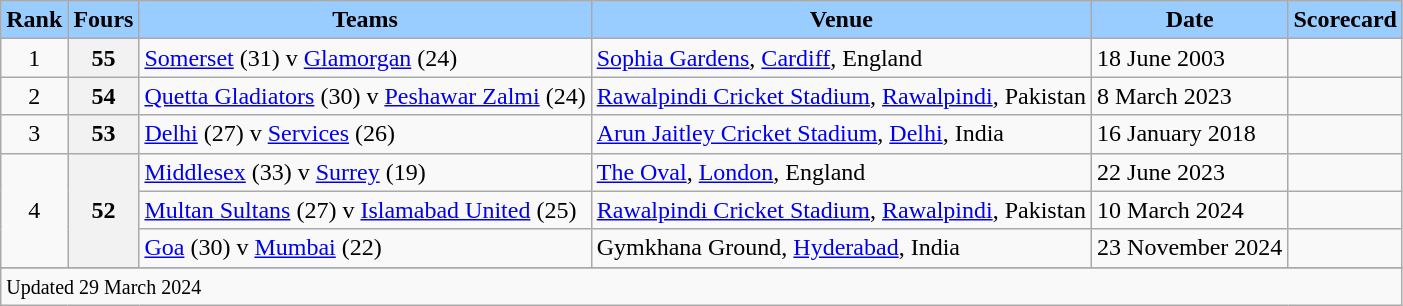<table class="wikitable sortable" style="text-align:centre;">
<tr style="background:#9cf;">
<th scope="col" style="background:#9cf;">Rank</th>
<th scope="col" style="background:#9cf;">Fours</th>
<th scope="col" style="background:#9cf;">Teams</th>
<th scope="col" style="background:#9cf;">Venue</th>
<th scope="col" style="background:#9cf;">Date</th>
<th scope="col" style="background:#9cf;">Scorecard</th>
</tr>
<tr>
<td align=center>1</td>
<th>55</th>
<td> <a href='#'>Somerset</a> (31) v  <a href='#'>Glamorgan</a> (24)</td>
<td><a href='#'>Sophia Gardens</a>, <a href='#'>Cardiff</a>, England</td>
<td>18 June 2003</td>
<td></td>
</tr>
<tr>
<td align=center>2</td>
<th>54</th>
<td> <a href='#'>Quetta Gladiators</a> (30) v  <a href='#'>Peshawar Zalmi</a> (24)</td>
<td><a href='#'>Rawalpindi Cricket Stadium</a>, <a href='#'>Rawalpindi</a>, Pakistan</td>
<td>8 March 2023</td>
<td></td>
</tr>
<tr>
<td align=center>3</td>
<th>53</th>
<td> <a href='#'>Delhi</a> (27) v  <a href='#'>Services</a> (26)</td>
<td><a href='#'>Arun Jaitley Cricket Stadium</a>, <a href='#'>Delhi</a>, India</td>
<td>16 January 2018</td>
<td></td>
</tr>
<tr>
<td align=center rowspan=3>4</td>
<th align=center rowspan=3>52</th>
<td> <a href='#'>Middlesex</a> (33) v  <a href='#'>Surrey</a> (19)</td>
<td><a href='#'>The Oval</a>, <a href='#'>London</a>, England</td>
<td>22 June 2023</td>
<td></td>
</tr>
<tr>
<td> <a href='#'>Multan Sultans</a> (27) v  <a href='#'>Islamabad United</a> (25)</td>
<td><a href='#'>Rawalpindi Cricket Stadium</a>, <a href='#'>Rawalpindi</a>, Pakistan</td>
<td>10 March 2024</td>
<td></td>
</tr>
<tr>
<td> <a href='#'>Goa</a> (30) v  <a href='#'>Mumbai</a> (22)</td>
<td>Gymkhana Ground, <a href='#'>Hyderabad</a>, India</td>
<td>23 November 2024</td>
<td></td>
</tr>
<tr>
</tr>
<tr class="sortbottom">
<td scope="row" colspan=6><small>Updated 29 March 2024</small></td>
</tr>
</table>
